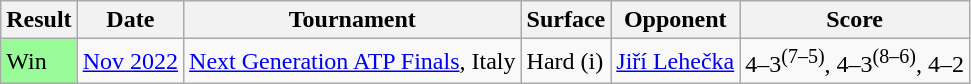<table class="wikitable">
<tr>
<th>Result</th>
<th>Date</th>
<th>Tournament</th>
<th>Surface</th>
<th>Opponent</th>
<th class="unsortable">Score</th>
</tr>
<tr>
<td bgcolor=98FB98>Win</td>
<td><a href='#'>Nov 2022</a></td>
<td><a href='#'>Next Generation ATP Finals</a>, Italy</td>
<td>Hard (i)</td>
<td> <a href='#'>Jiří Lehečka</a></td>
<td>4–3<sup>(7–5)</sup>, 4–3<sup>(8–6)</sup>, 4–2</td>
</tr>
</table>
